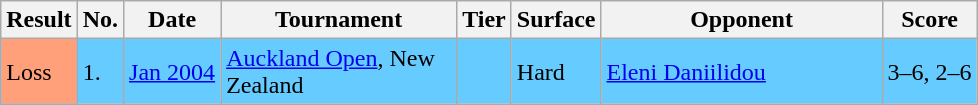<table class="sortable wikitable">
<tr>
<th>Result</th>
<th>No.</th>
<th>Date</th>
<th width=150>Tournament</th>
<th>Tier</th>
<th>Surface</th>
<th width=180>Opponent</th>
<th class="unsortable">Score</th>
</tr>
<tr bgcolor=66CCFF>
<td bgcolor=ffa07a>Loss</td>
<td>1.</td>
<td><a href='#'>Jan 2004</a></td>
<td><a href='#'>Auckland Open</a>, New Zealand</td>
<td></td>
<td>Hard</td>
<td> <a href='#'>Eleni Daniilidou</a></td>
<td>3–6, 2–6</td>
</tr>
</table>
